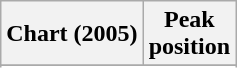<table class="wikitable sortable plainrowheaders">
<tr>
<th scope="col">Chart (2005)</th>
<th scope="col">Peak<br>position</th>
</tr>
<tr>
</tr>
<tr>
</tr>
</table>
